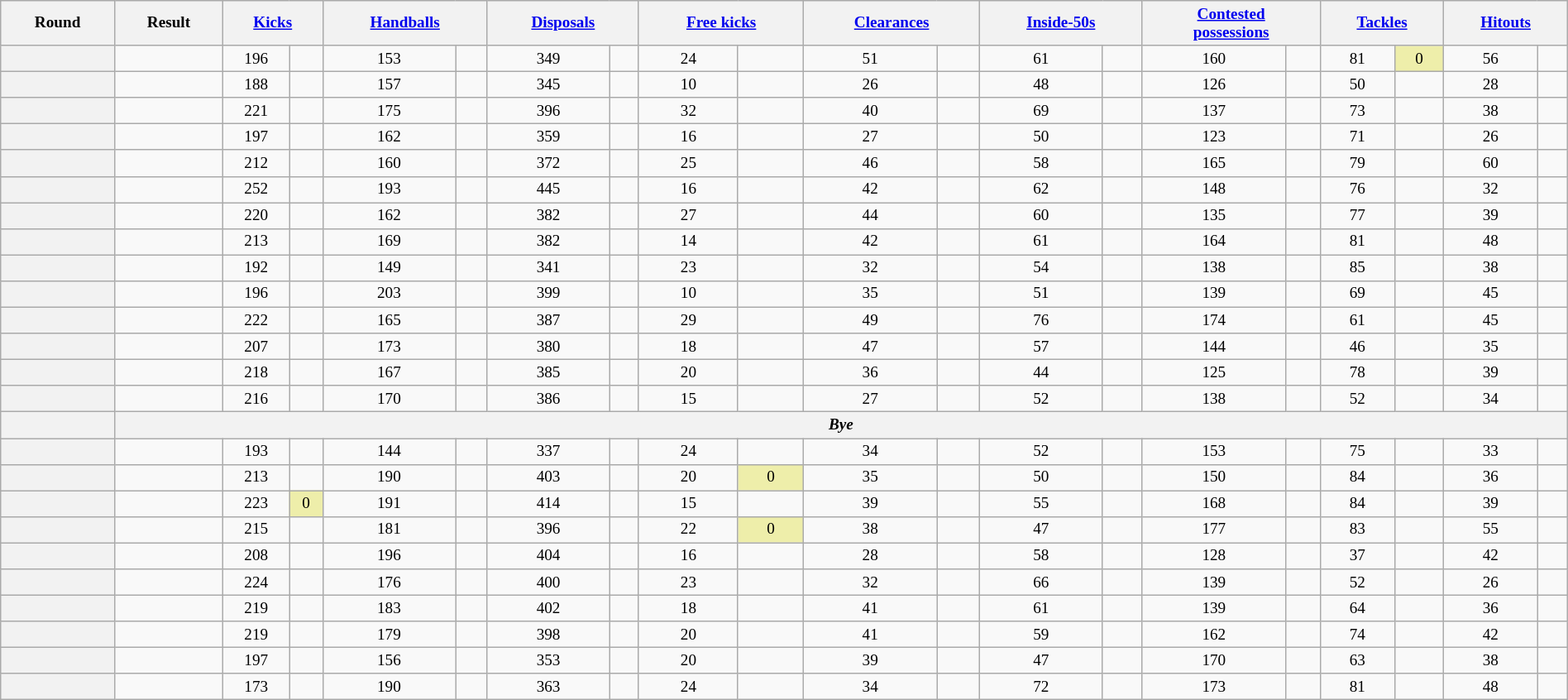<table class="wikitable plainrowheaders" style="font-size:80%; width:100%; text-align:center;">
<tr>
<th scope="col" width:1em>Round</th>
<th scope="col" width:1em>Result</th>
<th scope="col" colspan="2" width:3em><a href='#'>Kicks</a></th>
<th scope="col" colspan="2" width:3em><a href='#'>Handballs</a></th>
<th scope="col" colspan="2" width:3em><a href='#'>Disposals</a></th>
<th scope="col" colspan="2" width:3em><a href='#'>Free kicks</a></th>
<th scope="col" colspan="2" width:3em><a href='#'>Clearances</a></th>
<th scope="col" colspan="2" width:3em><a href='#'>Inside-50s</a></th>
<th scope="col" colspan="2" width:3em><a href='#'>Contested<br>possessions</a></th>
<th scope="col" colspan="2" width:3em><a href='#'>Tackles</a></th>
<th scope="col" colspan="2" width:3em><a href='#'>Hitouts</a></th>
</tr>
<tr>
<th scope="row"></th>
<td></td>
<td>196</td>
<td></td>
<td>153</td>
<td></td>
<td>349</td>
<td></td>
<td>24</td>
<td></td>
<td>51</td>
<td></td>
<td>61</td>
<td></td>
<td>160</td>
<td></td>
<td>81</td>
<td style="background:#eea;">0</td>
<td>56</td>
<td></td>
</tr>
<tr>
<th scope="row"></th>
<td></td>
<td>188</td>
<td></td>
<td>157</td>
<td></td>
<td>345</td>
<td></td>
<td>10</td>
<td></td>
<td>26</td>
<td></td>
<td>48</td>
<td></td>
<td>126</td>
<td></td>
<td>50</td>
<td></td>
<td>28</td>
<td></td>
</tr>
<tr>
<th scope="row"></th>
<td></td>
<td>221</td>
<td></td>
<td>175</td>
<td></td>
<td>396</td>
<td></td>
<td>32</td>
<td></td>
<td>40</td>
<td></td>
<td>69</td>
<td></td>
<td>137</td>
<td></td>
<td>73</td>
<td></td>
<td>38</td>
<td></td>
</tr>
<tr>
<th scope="row"></th>
<td></td>
<td>197</td>
<td></td>
<td>162</td>
<td></td>
<td>359</td>
<td></td>
<td>16</td>
<td></td>
<td>27</td>
<td></td>
<td>50</td>
<td></td>
<td>123</td>
<td></td>
<td>71</td>
<td></td>
<td>26</td>
<td></td>
</tr>
<tr>
<th scope="row"></th>
<td></td>
<td>212</td>
<td></td>
<td>160</td>
<td></td>
<td>372</td>
<td></td>
<td>25</td>
<td></td>
<td>46</td>
<td></td>
<td>58</td>
<td></td>
<td>165</td>
<td></td>
<td>79</td>
<td></td>
<td>60</td>
<td></td>
</tr>
<tr>
<th scope="row"></th>
<td></td>
<td>252</td>
<td></td>
<td>193</td>
<td></td>
<td>445</td>
<td></td>
<td>16</td>
<td></td>
<td>42</td>
<td></td>
<td>62</td>
<td></td>
<td>148</td>
<td></td>
<td>76</td>
<td></td>
<td>32</td>
<td></td>
</tr>
<tr>
<th scope="row"></th>
<td></td>
<td>220</td>
<td></td>
<td>162</td>
<td></td>
<td>382</td>
<td></td>
<td>27</td>
<td></td>
<td>44</td>
<td></td>
<td>60</td>
<td></td>
<td>135</td>
<td></td>
<td>77</td>
<td></td>
<td>39</td>
<td></td>
</tr>
<tr>
<th scope="row"></th>
<td></td>
<td>213</td>
<td></td>
<td>169</td>
<td></td>
<td>382</td>
<td></td>
<td>14</td>
<td></td>
<td>42</td>
<td></td>
<td>61</td>
<td></td>
<td>164</td>
<td></td>
<td>81</td>
<td></td>
<td>48</td>
<td></td>
</tr>
<tr>
<th scope="row"></th>
<td></td>
<td>192</td>
<td></td>
<td>149</td>
<td></td>
<td>341</td>
<td></td>
<td>23</td>
<td></td>
<td>32</td>
<td></td>
<td>54</td>
<td></td>
<td>138</td>
<td></td>
<td>85</td>
<td></td>
<td>38</td>
<td></td>
</tr>
<tr>
<th scope="row"></th>
<td></td>
<td>196</td>
<td></td>
<td>203</td>
<td></td>
<td>399</td>
<td></td>
<td>10</td>
<td></td>
<td>35</td>
<td></td>
<td>51</td>
<td></td>
<td>139</td>
<td></td>
<td>69</td>
<td></td>
<td>45</td>
<td></td>
</tr>
<tr>
<th scope="row"></th>
<td></td>
<td>222</td>
<td></td>
<td>165</td>
<td></td>
<td>387</td>
<td></td>
<td>29</td>
<td></td>
<td>49</td>
<td></td>
<td>76</td>
<td></td>
<td>174</td>
<td></td>
<td>61</td>
<td></td>
<td>45</td>
<td></td>
</tr>
<tr>
<th scope="row"></th>
<td></td>
<td>207</td>
<td></td>
<td>173</td>
<td></td>
<td>380</td>
<td></td>
<td>18</td>
<td></td>
<td>47</td>
<td></td>
<td>57</td>
<td></td>
<td>144</td>
<td></td>
<td>46</td>
<td></td>
<td>35</td>
<td></td>
</tr>
<tr>
<th scope="row"></th>
<td></td>
<td>218</td>
<td></td>
<td>167</td>
<td></td>
<td>385</td>
<td></td>
<td>20</td>
<td></td>
<td>36</td>
<td></td>
<td>44</td>
<td></td>
<td>125</td>
<td></td>
<td>78</td>
<td></td>
<td>39</td>
<td></td>
</tr>
<tr>
<th scope="row"></th>
<td></td>
<td>216</td>
<td></td>
<td>170</td>
<td></td>
<td>386</td>
<td></td>
<td>15</td>
<td></td>
<td>27</td>
<td></td>
<td>52</td>
<td></td>
<td>138</td>
<td></td>
<td>52</td>
<td></td>
<td>34</td>
<td></td>
</tr>
<tr>
<th scope="row"></th>
<th colspan=19><span><em>Bye</em></span></th>
</tr>
<tr>
<th scope="row"></th>
<td></td>
<td>193</td>
<td></td>
<td>144</td>
<td></td>
<td>337</td>
<td></td>
<td>24</td>
<td></td>
<td>34</td>
<td></td>
<td>52</td>
<td></td>
<td>153</td>
<td></td>
<td>75</td>
<td></td>
<td>33</td>
<td></td>
</tr>
<tr>
<th scope="row"></th>
<td></td>
<td>213</td>
<td></td>
<td>190</td>
<td></td>
<td>403</td>
<td></td>
<td>20</td>
<td style="background:#eea;">0</td>
<td>35</td>
<td></td>
<td>50</td>
<td></td>
<td>150</td>
<td></td>
<td>84</td>
<td></td>
<td>36</td>
<td></td>
</tr>
<tr>
<th scope="row"></th>
<td></td>
<td>223</td>
<td style="background:#eea;">0</td>
<td>191</td>
<td></td>
<td>414</td>
<td></td>
<td>15</td>
<td></td>
<td>39</td>
<td></td>
<td>55</td>
<td></td>
<td>168</td>
<td></td>
<td>84</td>
<td></td>
<td>39</td>
<td></td>
</tr>
<tr>
<th scope="row"></th>
<td></td>
<td>215</td>
<td></td>
<td>181</td>
<td></td>
<td>396</td>
<td></td>
<td>22</td>
<td style="background:#eea;">0</td>
<td>38</td>
<td></td>
<td>47</td>
<td></td>
<td>177</td>
<td></td>
<td>83</td>
<td></td>
<td>55</td>
<td></td>
</tr>
<tr>
<th scope="row"></th>
<td></td>
<td>208</td>
<td></td>
<td>196</td>
<td></td>
<td>404</td>
<td></td>
<td>16</td>
<td></td>
<td>28</td>
<td></td>
<td>58</td>
<td></td>
<td>128</td>
<td></td>
<td>37</td>
<td></td>
<td>42</td>
<td></td>
</tr>
<tr>
<th scope="row"></th>
<td></td>
<td>224</td>
<td></td>
<td>176</td>
<td></td>
<td>400</td>
<td></td>
<td>23</td>
<td></td>
<td>32</td>
<td></td>
<td>66</td>
<td></td>
<td>139</td>
<td></td>
<td>52</td>
<td></td>
<td>26</td>
<td></td>
</tr>
<tr>
<th scope="row"></th>
<td></td>
<td>219</td>
<td></td>
<td>183</td>
<td></td>
<td>402</td>
<td></td>
<td>18</td>
<td></td>
<td>41</td>
<td></td>
<td>61</td>
<td></td>
<td>139</td>
<td></td>
<td>64</td>
<td></td>
<td>36</td>
<td></td>
</tr>
<tr>
<th scope="row"></th>
<td></td>
<td>219</td>
<td></td>
<td>179</td>
<td></td>
<td>398</td>
<td></td>
<td>20</td>
<td></td>
<td>41</td>
<td></td>
<td>59</td>
<td></td>
<td>162</td>
<td></td>
<td>74</td>
<td></td>
<td>42</td>
<td></td>
</tr>
<tr>
<th scope="row"></th>
<td></td>
<td>197</td>
<td></td>
<td>156</td>
<td></td>
<td>353</td>
<td></td>
<td>20</td>
<td></td>
<td>39</td>
<td></td>
<td>47</td>
<td></td>
<td>170</td>
<td></td>
<td>63</td>
<td></td>
<td>38</td>
<td></td>
</tr>
<tr>
<th scope="row"></th>
<td></td>
<td>173</td>
<td></td>
<td>190</td>
<td></td>
<td>363</td>
<td></td>
<td>24</td>
<td></td>
<td>34</td>
<td></td>
<td>72</td>
<td></td>
<td>173</td>
<td></td>
<td>81</td>
<td></td>
<td>48</td>
<td></td>
</tr>
</table>
